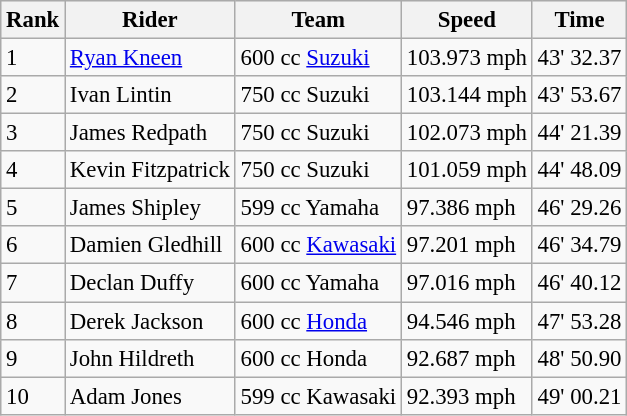<table class="wikitable" style="font-size: 95%;">
<tr style="background:#efefef;">
<th>Rank</th>
<th>Rider</th>
<th>Team</th>
<th>Speed</th>
<th>Time</th>
</tr>
<tr>
<td>1</td>
<td> <a href='#'>Ryan Kneen</a></td>
<td>600 cc <a href='#'>Suzuki</a></td>
<td>103.973 mph</td>
<td>43' 32.37</td>
</tr>
<tr>
<td>2</td>
<td> Ivan Lintin</td>
<td>750 cc Suzuki</td>
<td>103.144 mph</td>
<td>43' 53.67</td>
</tr>
<tr>
<td>3</td>
<td> James Redpath</td>
<td>750 cc Suzuki</td>
<td>102.073 mph</td>
<td>44' 21.39</td>
</tr>
<tr>
<td>4</td>
<td> Kevin Fitzpatrick</td>
<td>750 cc Suzuki</td>
<td>101.059 mph</td>
<td>44' 48.09</td>
</tr>
<tr>
<td>5</td>
<td> James Shipley</td>
<td>599 cc Yamaha</td>
<td>97.386 mph</td>
<td>46' 29.26</td>
</tr>
<tr>
<td>6</td>
<td> Damien Gledhill</td>
<td>600 cc <a href='#'>Kawasaki</a></td>
<td>97.201 mph</td>
<td>46' 34.79</td>
</tr>
<tr>
<td>7</td>
<td> Declan Duffy</td>
<td>600 cc Yamaha</td>
<td>97.016 mph</td>
<td>46' 40.12</td>
</tr>
<tr>
<td>8</td>
<td> Derek Jackson</td>
<td>600 cc  <a href='#'>Honda</a></td>
<td>94.546 mph</td>
<td>47' 53.28</td>
</tr>
<tr>
<td>9</td>
<td> John Hildreth</td>
<td>600 cc Honda</td>
<td>92.687 mph</td>
<td>48' 50.90</td>
</tr>
<tr>
<td>10</td>
<td> Adam Jones</td>
<td>599 cc  Kawasaki</td>
<td>92.393 mph</td>
<td>49' 00.21</td>
</tr>
</table>
